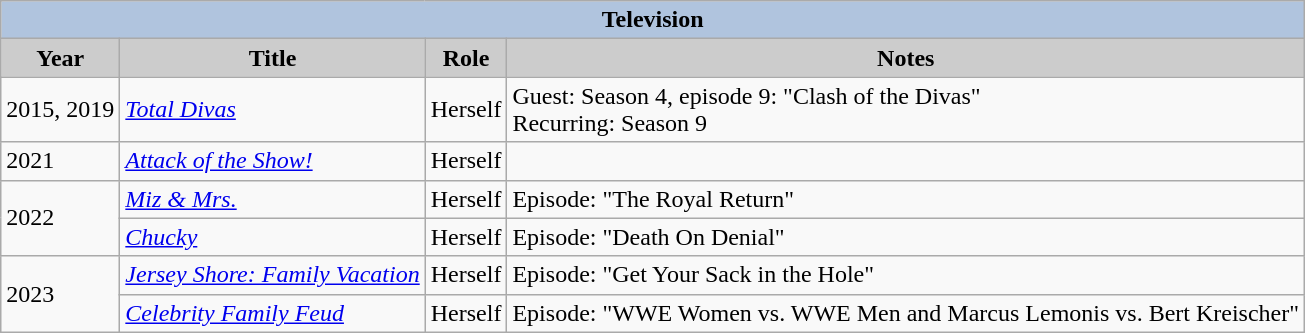<table class="wikitable">
<tr>
<th colspan=4 style="background:#B0C4DE;">Television</th>
</tr>
<tr>
<th style="background: #CCCCCC;">Year</th>
<th style="background: #CCCCCC;">Title</th>
<th style="background: #CCCCCC;">Role</th>
<th style="background: #CCCCCC;">Notes</th>
</tr>
<tr>
<td>2015, 2019</td>
<td><em><a href='#'>Total Divas</a></em></td>
<td>Herself</td>
<td>Guest: Season 4, episode 9: "Clash of the Divas"<br>Recurring: Season 9</td>
</tr>
<tr>
<td>2021</td>
<td><em><a href='#'>Attack of the Show!</a></em></td>
<td>Herself</td>
</tr>
<tr>
<td rowspan="2">2022</td>
<td><em><a href='#'>Miz & Mrs.</a></em></td>
<td>Herself</td>
<td>Episode: "The Royal Return"</td>
</tr>
<tr>
<td><em><a href='#'>Chucky</a></em></td>
<td>Herself</td>
<td>Episode: "Death On Denial"</td>
</tr>
<tr>
<td rowspan="2">2023</td>
<td><em><a href='#'>Jersey Shore: Family Vacation</a></em></td>
<td>Herself</td>
<td>Episode: "Get Your Sack in the Hole"</td>
</tr>
<tr>
<td><em><a href='#'>Celebrity Family Feud</a></em></td>
<td>Herself</td>
<td>Episode:	"WWE Women vs. WWE Men and Marcus Lemonis vs. Bert Kreischer"</td>
</tr>
</table>
